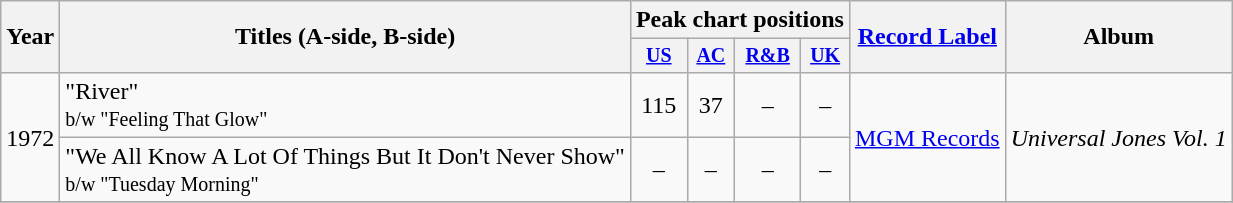<table class="wikitable" style=text-align:center;>
<tr>
<th rowspan="2">Year</th>
<th rowspan="2">Titles (A-side, B-side)</th>
<th colspan="4">Peak chart positions</th>
<th rowspan="2"><a href='#'>Record Label</a></th>
<th rowspan="2">Album</th>
</tr>
<tr style="font-size:smaller;">
<th align=centre><a href='#'>US</a></th>
<th align=centre><a href='#'>AC</a></th>
<th align=centre><a href='#'>R&B</a></th>
<th align=centre><a href='#'>UK</a></th>
</tr>
<tr>
<td rowspan="2">1972</td>
<td align=left>"River"<br><small>b/w "Feeling That Glow"</small></td>
<td>115</td>
<td>37</td>
<td>–</td>
<td>–</td>
<td rowspan="2"><a href='#'>MGM Records</a></td>
<td rowspan="2"><em>Universal Jones Vol. 1</em></td>
</tr>
<tr>
<td align=left>"We All Know A Lot Of Things But It Don't Never Show"<br><small>b/w "Tuesday Morning"</small></td>
<td>–</td>
<td>–</td>
<td>–</td>
<td>–</td>
</tr>
<tr>
</tr>
</table>
